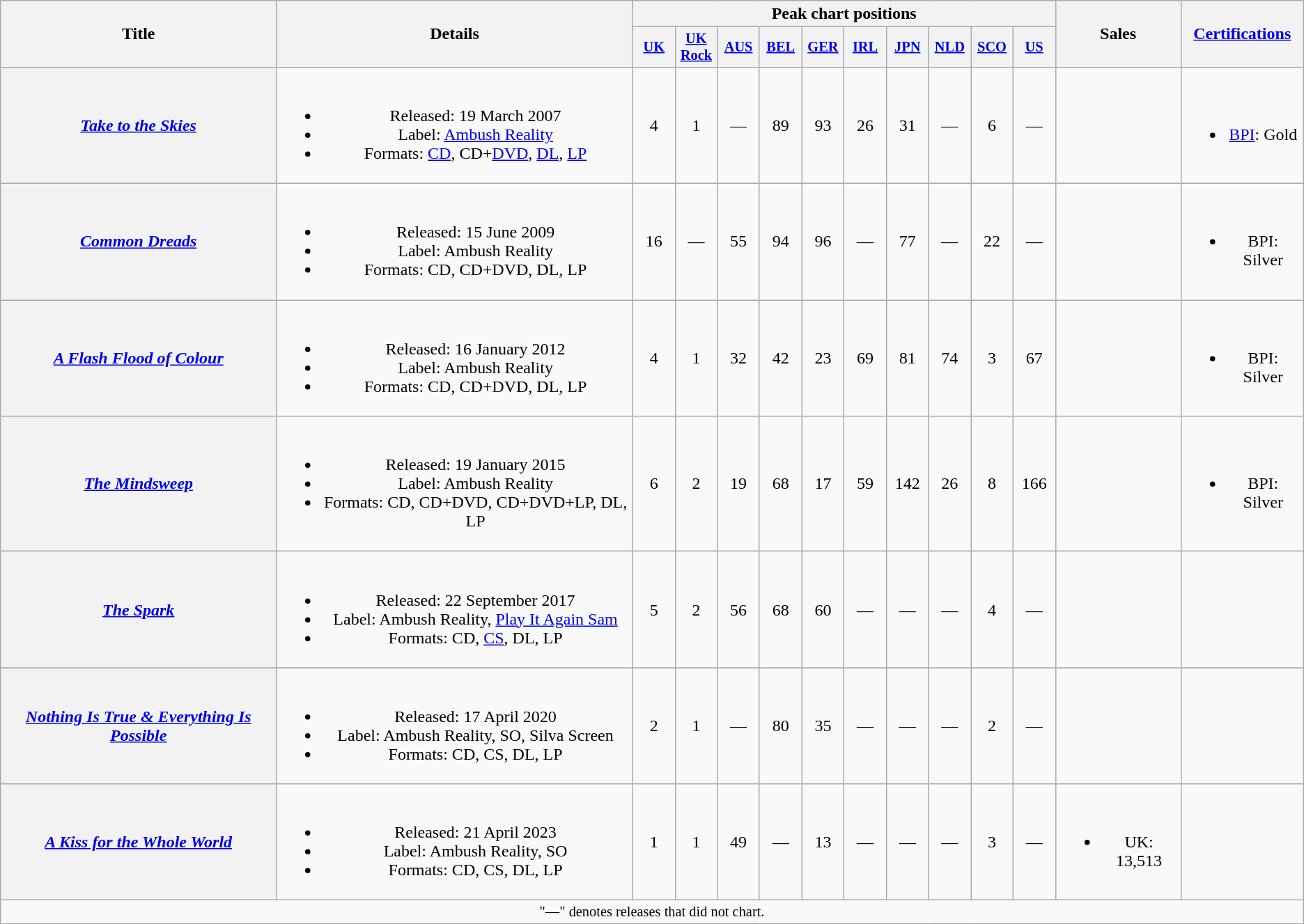<table class="wikitable plainrowheaders" style="text-align:center;">
<tr>
<th scope="col" rowspan="2">Title</th>
<th scope="col" rowspan="2">Details</th>
<th scope="col" colspan="10">Peak chart positions</th>
<th scope="col" rowspan="2">Sales</th>
<th scope="col" rowspan="2"><a href='#'>Certifications</a></th>
</tr>
<tr>
<th scope="col" style="width:2.5em;font-size:85%;"><a href='#'>UK</a><br></th>
<th scope="col" style="width:2.5em;font-size:85%;"><a href='#'>UK<br> Rock</a><br></th>
<th scope="col" style="width:2.5em;font-size:85%;"><a href='#'>AUS</a><br></th>
<th scope="col" style="width:2.5em;font-size:85%;"><a href='#'>BEL</a><br></th>
<th scope="col" style="width:2.5em;font-size:85%;"><a href='#'>GER</a><br></th>
<th scope="col" style="width:2.5em;font-size:85%;"><a href='#'>IRL</a><br></th>
<th scope="col" style="width:2.5em;font-size:85%;"><a href='#'>JPN</a><br></th>
<th scope="col" style="width:2.5em;font-size:85%;"><a href='#'>NLD</a><br></th>
<th scope="col" style="width:2.5em;font-size:85%;"><a href='#'>SCO</a><br></th>
<th scope="col" style="width:2.5em;font-size:85%;"><a href='#'>US</a><br></th>
</tr>
<tr>
<th scope="row"><em><a href='#'>Take to the Skies</a></em></th>
<td><br><ul><li>Released: 19 March 2007</li><li>Label: <a href='#'>Ambush Reality</a></li><li>Formats: <a href='#'>CD</a>, CD+<a href='#'>DVD</a>, <a href='#'>DL</a>, <a href='#'>LP</a></li></ul></td>
<td>4</td>
<td>1</td>
<td>—</td>
<td>89</td>
<td>93</td>
<td>26</td>
<td>31</td>
<td>—</td>
<td>6</td>
<td>—</td>
<td></td>
<td><br><ul><li><a href='#'>BPI</a>: Gold</li></ul></td>
</tr>
<tr>
<th scope="row"><em><a href='#'>Common Dreads</a></em></th>
<td><br><ul><li>Released: 15 June 2009</li><li>Label: Ambush Reality</li><li>Formats: CD, CD+DVD, DL, LP</li></ul></td>
<td>16</td>
<td>—</td>
<td>55</td>
<td>94</td>
<td>96</td>
<td>—</td>
<td>77</td>
<td>—</td>
<td>22</td>
<td>—</td>
<td></td>
<td><br><ul><li>BPI: Silver</li></ul></td>
</tr>
<tr>
<th scope="row"><em><a href='#'>A Flash Flood of Colour</a></em></th>
<td><br><ul><li>Released: 16 January 2012</li><li>Label: Ambush Reality</li><li>Formats: CD, CD+DVD, DL, LP</li></ul></td>
<td>4</td>
<td>1</td>
<td>32</td>
<td>42</td>
<td>23</td>
<td>69</td>
<td>81</td>
<td>74</td>
<td>3</td>
<td>67</td>
<td></td>
<td><br><ul><li>BPI: Silver</li></ul></td>
</tr>
<tr>
<th scope="row"><em><a href='#'>The Mindsweep</a></em></th>
<td><br><ul><li>Released: 19 January 2015</li><li>Label: Ambush Reality</li><li>Formats: CD, CD+DVD, CD+DVD+LP, DL, LP</li></ul></td>
<td>6</td>
<td>2</td>
<td>19</td>
<td>68</td>
<td>17</td>
<td>59</td>
<td>142</td>
<td>26</td>
<td>8</td>
<td>166</td>
<td></td>
<td><br><ul><li>BPI: Silver</li></ul></td>
</tr>
<tr>
<th scope="row"><em><a href='#'>The Spark</a></em></th>
<td><br><ul><li>Released: 22 September 2017</li><li>Label: Ambush Reality, <a href='#'>Play It Again Sam</a></li><li>Formats: CD, <a href='#'>CS</a>, DL, LP</li></ul></td>
<td>5</td>
<td>2</td>
<td>56</td>
<td>68</td>
<td>60</td>
<td>—</td>
<td>—</td>
<td>—</td>
<td>4</td>
<td>—</td>
<td></td>
<td></td>
</tr>
<tr>
</tr>
<tr>
<th scope="row"><em><a href='#'>Nothing Is True & Everything Is Possible</a></em></th>
<td><br><ul><li>Released: 17 April 2020</li><li>Label: Ambush Reality, SO, Silva Screen</li><li>Formats: CD, CS, DL, LP</li></ul></td>
<td>2</td>
<td>1</td>
<td>—</td>
<td>80</td>
<td>35</td>
<td>—</td>
<td>—</td>
<td>—</td>
<td>2</td>
<td>—</td>
<td></td>
<td></td>
</tr>
<tr>
<th scope="row"><em><a href='#'>A Kiss for the Whole World</a></em></th>
<td><br><ul><li>Released: 21 April 2023</li><li>Label: Ambush Reality, SO</li><li>Formats: CD, CS, DL, LP</li></ul></td>
<td>1</td>
<td>1</td>
<td>49</td>
<td>—</td>
<td>13</td>
<td>—</td>
<td>—</td>
<td>—</td>
<td>3</td>
<td>—</td>
<td><br><ul><li>UK: 13,513</li></ul></td>
<td></td>
</tr>
<tr>
<td colspan="15" style="font-size:85%">"—" denotes releases that did not chart.</td>
</tr>
</table>
